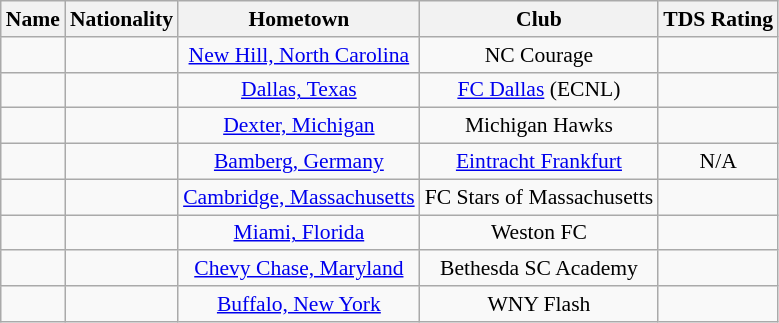<table class="wikitable" style="font-size:90%; text-align: center;" border="1">
<tr>
<th>Name</th>
<th>Nationality</th>
<th>Hometown</th>
<th>Club</th>
<th>TDS Rating</th>
</tr>
<tr>
<td></td>
<td></td>
<td><a href='#'>New Hill, North Carolina</a></td>
<td>NC Courage</td>
<td></td>
</tr>
<tr>
<td></td>
<td></td>
<td><a href='#'>Dallas, Texas</a></td>
<td><a href='#'>FC Dallas</a> (ECNL)</td>
<td></td>
</tr>
<tr>
<td></td>
<td></td>
<td><a href='#'>Dexter, Michigan</a></td>
<td>Michigan Hawks</td>
<td></td>
</tr>
<tr>
<td></td>
<td></td>
<td><a href='#'>Bamberg, Germany</a></td>
<td><a href='#'>Eintracht Frankfurt</a></td>
<td>N/A</td>
</tr>
<tr>
<td></td>
<td></td>
<td><a href='#'>Cambridge, Massachusetts</a></td>
<td>FC Stars of Massachusetts</td>
<td></td>
</tr>
<tr>
<td></td>
<td></td>
<td><a href='#'>Miami, Florida</a></td>
<td>Weston FC</td>
<td></td>
</tr>
<tr>
<td></td>
<td></td>
<td><a href='#'>Chevy Chase, Maryland</a></td>
<td>Bethesda SC Academy</td>
<td></td>
</tr>
<tr>
<td></td>
<td></td>
<td><a href='#'>Buffalo, New York</a></td>
<td>WNY Flash</td>
<td></td>
</tr>
</table>
